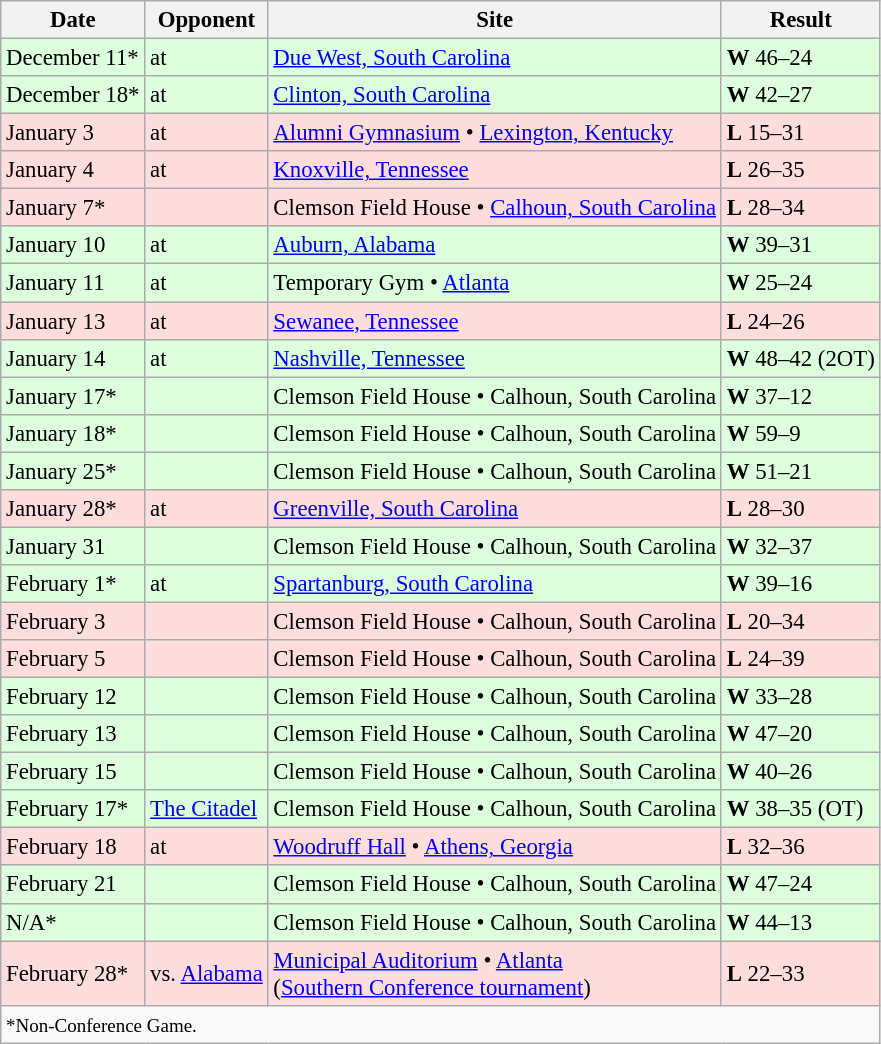<table class="wikitable" style="font-size:95%;">
<tr>
<th>Date</th>
<th>Opponent</th>
<th>Site</th>
<th>Result</th>
</tr>
<tr style="background: #ddffdd;">
<td>December 11*</td>
<td>at </td>
<td><a href='#'>Due West, South Carolina</a></td>
<td><strong>W</strong> 46–24</td>
</tr>
<tr style="background: #ddffdd;">
<td>December 18*</td>
<td>at </td>
<td><a href='#'>Clinton, South Carolina</a></td>
<td><strong>W</strong> 42–27</td>
</tr>
<tr style="background: #ffdddd;">
<td>January 3</td>
<td>at </td>
<td><a href='#'>Alumni Gymnasium</a> • <a href='#'>Lexington, Kentucky</a></td>
<td><strong>L</strong> 15–31</td>
</tr>
<tr style="background: #ffdddd;">
<td>January 4</td>
<td>at </td>
<td><a href='#'>Knoxville, Tennessee</a></td>
<td><strong>L</strong> 26–35</td>
</tr>
<tr style="background: #ffdddd;">
<td>January 7*</td>
<td></td>
<td>Clemson Field House • <a href='#'>Calhoun, South Carolina</a></td>
<td><strong>L</strong> 28–34</td>
</tr>
<tr style="background: #ddffdd;">
<td>January 10</td>
<td>at </td>
<td><a href='#'>Auburn, Alabama</a></td>
<td><strong>W</strong> 39–31</td>
</tr>
<tr style="background: #ddffdd;">
<td>January 11</td>
<td>at </td>
<td>Temporary Gym • <a href='#'>Atlanta</a></td>
<td><strong>W</strong> 25–24</td>
</tr>
<tr style="background: #ffdddd;">
<td>January 13</td>
<td>at </td>
<td><a href='#'>Sewanee, Tennessee</a></td>
<td><strong>L</strong> 24–26</td>
</tr>
<tr style="background: #ddffdd;">
<td>January 14</td>
<td>at </td>
<td><a href='#'>Nashville, Tennessee</a></td>
<td><strong>W</strong> 48–42 (2OT)</td>
</tr>
<tr style="background: #ddffdd;">
<td>January 17*</td>
<td></td>
<td>Clemson Field House • Calhoun, South Carolina</td>
<td><strong>W</strong> 37–12</td>
</tr>
<tr style="background: #ddffdd;">
<td>January 18*</td>
<td></td>
<td>Clemson Field House • Calhoun, South Carolina</td>
<td><strong>W</strong> 59–9</td>
</tr>
<tr style="background: #ddffdd;">
<td>January 25*</td>
<td></td>
<td>Clemson Field House • Calhoun, South Carolina</td>
<td><strong>W</strong> 51–21</td>
</tr>
<tr style="background: #ffdddd;">
<td>January 28*</td>
<td>at </td>
<td><a href='#'>Greenville, South Carolina</a></td>
<td><strong>L</strong> 28–30</td>
</tr>
<tr style="background: #ddffdd;">
<td>January 31</td>
<td></td>
<td>Clemson Field House • Calhoun, South Carolina</td>
<td><strong>W</strong> 32–37</td>
</tr>
<tr style="background: #ddffdd;">
<td>February 1*</td>
<td>at </td>
<td><a href='#'>Spartanburg, South Carolina</a></td>
<td><strong>W</strong> 39–16</td>
</tr>
<tr style="background: #ffdddd;">
<td>February 3</td>
<td></td>
<td>Clemson Field House • Calhoun, South Carolina</td>
<td><strong>L</strong> 20–34</td>
</tr>
<tr style="background: #ffdddd;">
<td>February 5</td>
<td></td>
<td>Clemson Field House • Calhoun, South Carolina</td>
<td><strong>L</strong> 24–39</td>
</tr>
<tr style="background: #ddffdd;">
<td>February 12</td>
<td></td>
<td>Clemson Field House • Calhoun, South Carolina</td>
<td><strong>W</strong> 33–28</td>
</tr>
<tr style="background: #ddffdd;">
<td>February 13</td>
<td></td>
<td>Clemson Field House • Calhoun, South Carolina</td>
<td><strong>W</strong> 47–20</td>
</tr>
<tr style="background: #ddffdd;">
<td>February 15</td>
<td></td>
<td>Clemson Field House • Calhoun, South Carolina</td>
<td><strong>W</strong> 40–26</td>
</tr>
<tr style="background: #ddffdd;">
<td>February 17*</td>
<td><a href='#'>The Citadel</a></td>
<td>Clemson Field House • Calhoun, South Carolina</td>
<td><strong>W</strong> 38–35 (OT)</td>
</tr>
<tr style="background: #ffdddd;">
<td>February 18</td>
<td>at </td>
<td><a href='#'>Woodruff Hall</a> • <a href='#'>Athens, Georgia</a></td>
<td><strong>L</strong> 32–36</td>
</tr>
<tr style="background: #ddffdd;">
<td>February 21</td>
<td></td>
<td>Clemson Field House • Calhoun, South Carolina</td>
<td><strong>W</strong> 47–24</td>
</tr>
<tr style="background: #ddffdd;">
<td>N/A*</td>
<td></td>
<td>Clemson Field House • Calhoun, South Carolina</td>
<td><strong>W</strong> 44–13</td>
</tr>
<tr style="background: #ffdddd;">
<td>February 28*</td>
<td>vs. <a href='#'>Alabama</a></td>
<td><a href='#'>Municipal Auditorium</a> • <a href='#'>Atlanta</a><br>(<a href='#'>Southern Conference tournament</a>)</td>
<td><strong>L</strong> 22–33</td>
</tr>
<tr style="background:#f9f9f9;">
<td colspan=4><small>*Non-Conference Game.</small></td>
</tr>
</table>
